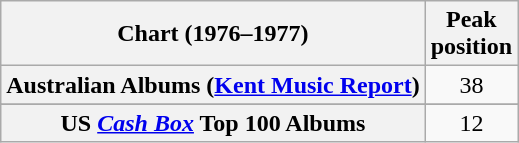<table class="wikitable sortable plainrowheaders" style="text-align:center;">
<tr>
<th scope="col">Chart (1976–1977)</th>
<th scope="col">Peak<br>position</th>
</tr>
<tr>
<th scope="row">Australian Albums (<a href='#'>Kent Music Report</a>)</th>
<td>38</td>
</tr>
<tr>
</tr>
<tr>
</tr>
<tr>
</tr>
<tr>
<th scope="row">US <em><a href='#'>Cash Box</a></em> Top 100 Albums</th>
<td align="center">12</td>
</tr>
</table>
